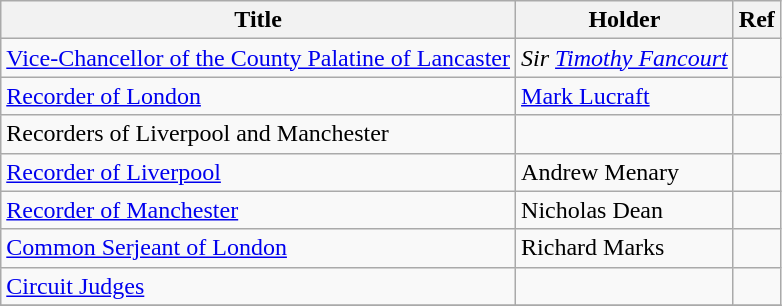<table class="wikitable">
<tr>
<th>Title</th>
<th>Holder</th>
<th>Ref</th>
</tr>
<tr>
<td><a href='#'>Vice-Chancellor of the County Palatine of Lancaster</a></td>
<td><em> Sir <a href='#'>Timothy Fancourt</a></em></td>
<td></td>
</tr>
<tr>
<td><a href='#'>Recorder of London</a></td>
<td><a href='#'>Mark Lucraft</a></td>
<td></td>
</tr>
<tr>
<td>Recorders of Liverpool and Manchester</td>
<td></td>
<td></td>
</tr>
<tr>
<td><a href='#'>Recorder of Liverpool</a></td>
<td>Andrew Menary</td>
<td></td>
</tr>
<tr>
<td><a href='#'>Recorder of Manchester</a></td>
<td>Nicholas Dean</td>
<td></td>
</tr>
<tr>
<td><a href='#'>Common Serjeant of London</a></td>
<td>Richard Marks</td>
<td></td>
</tr>
<tr>
<td><a href='#'>Circuit Judges</a></td>
<td></td>
<td></td>
</tr>
<tr>
</tr>
</table>
